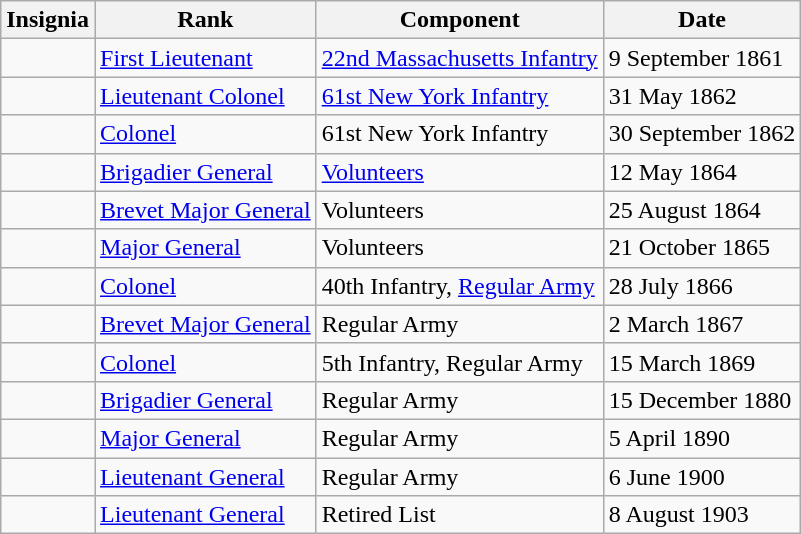<table class="wikitable">
<tr>
<th>Insignia</th>
<th>Rank</th>
<th>Component</th>
<th>Date</th>
</tr>
<tr>
<td></td>
<td><a href='#'>First Lieutenant</a></td>
<td><a href='#'>22nd Massachusetts Infantry</a></td>
<td>9 September 1861</td>
</tr>
<tr>
<td></td>
<td><a href='#'>Lieutenant Colonel</a></td>
<td><a href='#'>61st New York Infantry</a></td>
<td>31 May 1862</td>
</tr>
<tr>
<td></td>
<td><a href='#'>Colonel</a></td>
<td>61st New York Infantry</td>
<td>30 September 1862</td>
</tr>
<tr>
<td></td>
<td><a href='#'>Brigadier General</a></td>
<td><a href='#'>Volunteers</a></td>
<td>12 May 1864</td>
</tr>
<tr>
<td></td>
<td><a href='#'>Brevet Major General</a></td>
<td>Volunteers</td>
<td>25 August 1864</td>
</tr>
<tr>
<td></td>
<td><a href='#'>Major General</a></td>
<td>Volunteers</td>
<td>21 October 1865</td>
</tr>
<tr>
<td></td>
<td><a href='#'>Colonel</a></td>
<td>40th Infantry, <a href='#'>Regular Army</a></td>
<td>28 July 1866</td>
</tr>
<tr>
<td></td>
<td><a href='#'>Brevet Major General</a></td>
<td>Regular Army</td>
<td>2 March 1867</td>
</tr>
<tr>
<td></td>
<td><a href='#'>Colonel</a></td>
<td>5th Infantry, Regular Army</td>
<td>15 March 1869</td>
</tr>
<tr>
<td></td>
<td><a href='#'>Brigadier General</a></td>
<td>Regular Army</td>
<td>15 December 1880</td>
</tr>
<tr>
<td></td>
<td><a href='#'>Major General</a></td>
<td>Regular Army</td>
<td>5 April 1890</td>
</tr>
<tr>
<td></td>
<td><a href='#'>Lieutenant General</a></td>
<td>Regular Army</td>
<td>6 June 1900</td>
</tr>
<tr>
<td></td>
<td><a href='#'>Lieutenant General</a></td>
<td>Retired List</td>
<td>8 August 1903</td>
</tr>
</table>
